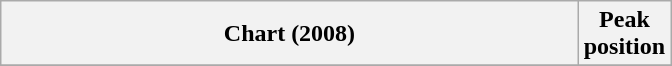<table class="wikitable sortable plainrowheaders" style="text-align:center">
<tr>
<th scope="col" style="width:23.6em;">Chart (2008)</th>
<th scope="col">Peak<br>position</th>
</tr>
<tr>
</tr>
</table>
